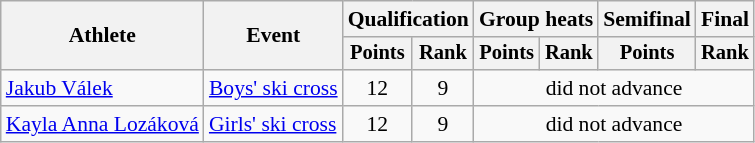<table class="wikitable" style="font-size:90%">
<tr>
<th rowspan="2">Athlete</th>
<th rowspan="2">Event</th>
<th colspan=2>Qualification</th>
<th colspan=2>Group heats</th>
<th>Semifinal</th>
<th>Final</th>
</tr>
<tr style="font-size:95%">
<th>Points</th>
<th>Rank</th>
<th>Points</th>
<th>Rank</th>
<th>Points</th>
<th>Rank</th>
</tr>
<tr align=center>
<td align=left><a href='#'>Jakub Válek</a></td>
<td align=left><a href='#'>Boys' ski cross</a></td>
<td>12</td>
<td>9</td>
<td colspan=4>did not advance</td>
</tr>
<tr align=center>
<td align=left><a href='#'>Kayla Anna Lozáková</a></td>
<td align=left><a href='#'>Girls' ski cross</a></td>
<td>12</td>
<td>9</td>
<td colspan=4>did not advance</td>
</tr>
</table>
